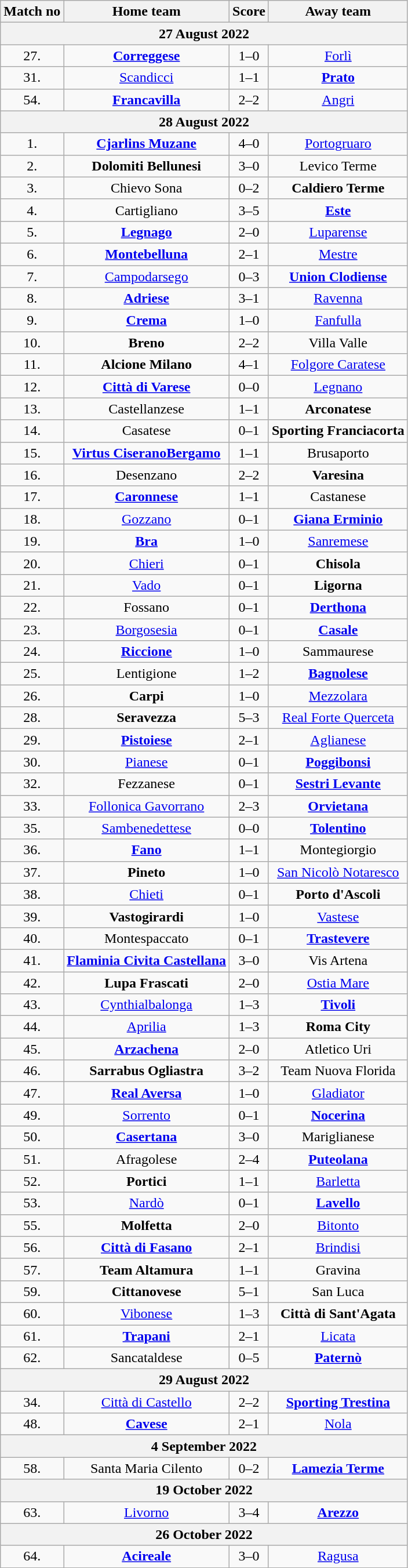<table class="wikitable" style="text-align: center">
<tr>
<th>Match no</th>
<th>Home team</th>
<th>Score</th>
<th>Away team</th>
</tr>
<tr>
<th colspan="4">27 August 2022</th>
</tr>
<tr>
<td>27.</td>
<td><strong><a href='#'>Correggese</a></strong></td>
<td>1–0</td>
<td><a href='#'>Forlì</a></td>
</tr>
<tr>
<td>31.</td>
<td><a href='#'>Scandicci</a></td>
<td>1–1 </td>
<td><strong><a href='#'>Prato</a></strong></td>
</tr>
<tr>
<td>54.</td>
<td><strong><a href='#'>Francavilla</a></strong></td>
<td>2–2 </td>
<td><a href='#'>Angri</a></td>
</tr>
<tr>
<th colspan="4">28 August 2022</th>
</tr>
<tr>
<td>1.</td>
<td><strong><a href='#'>Cjarlins Muzane</a></strong></td>
<td>4–0</td>
<td><a href='#'>Portogruaro</a></td>
</tr>
<tr>
<td>2.</td>
<td><strong>Dolomiti Bellunesi</strong></td>
<td>3–0</td>
<td>Levico Terme</td>
</tr>
<tr>
<td>3.</td>
<td>Chievo Sona</td>
<td>0–2</td>
<td><strong>Caldiero Terme</strong></td>
</tr>
<tr>
<td>4.</td>
<td>Cartigliano</td>
<td>3–5</td>
<td><strong><a href='#'>Este</a></strong></td>
</tr>
<tr>
<td>5.</td>
<td><strong><a href='#'>Legnago</a></strong></td>
<td>2–0</td>
<td><a href='#'>Luparense</a></td>
</tr>
<tr>
<td>6.</td>
<td><strong><a href='#'>Montebelluna</a></strong></td>
<td>2–1</td>
<td><a href='#'>Mestre</a></td>
</tr>
<tr>
<td>7.</td>
<td><a href='#'>Campodarsego</a></td>
<td>0–3</td>
<td><strong><a href='#'>Union Clodiense</a></strong></td>
</tr>
<tr>
<td>8.</td>
<td><strong><a href='#'>Adriese</a></strong></td>
<td>3–1</td>
<td><a href='#'>Ravenna</a></td>
</tr>
<tr>
<td>9.</td>
<td><strong><a href='#'>Crema</a></strong></td>
<td>1–0</td>
<td><a href='#'>Fanfulla</a></td>
</tr>
<tr>
<td>10.</td>
<td><strong>Breno</strong></td>
<td>2–2 </td>
<td>Villa Valle</td>
</tr>
<tr>
<td>11.</td>
<td><strong>Alcione Milano</strong></td>
<td>4–1</td>
<td><a href='#'>Folgore Caratese</a></td>
</tr>
<tr>
<td>12.</td>
<td><strong><a href='#'>Città di Varese</a></strong></td>
<td>0–0 </td>
<td><a href='#'>Legnano</a></td>
</tr>
<tr>
<td>13.</td>
<td>Castellanzese</td>
<td>1–1 </td>
<td><strong>Arconatese</strong></td>
</tr>
<tr>
<td>14.</td>
<td>Casatese</td>
<td>0–1</td>
<td><strong>Sporting Franciacorta</strong></td>
</tr>
<tr>
<td>15.</td>
<td><strong><a href='#'>Virtus CiseranoBergamo</a></strong></td>
<td>1–1 </td>
<td>Brusaporto</td>
</tr>
<tr>
<td>16.</td>
<td>Desenzano</td>
<td>2–2 </td>
<td><strong>Varesina</strong></td>
</tr>
<tr>
<td>17.</td>
<td><strong><a href='#'>Caronnese</a></strong></td>
<td>1–1 </td>
<td>Castanese</td>
</tr>
<tr>
<td>18.</td>
<td><a href='#'>Gozzano</a></td>
<td>0–1</td>
<td><strong><a href='#'>Giana Erminio</a></strong></td>
</tr>
<tr>
<td>19.</td>
<td><strong><a href='#'>Bra</a></strong></td>
<td>1–0</td>
<td><a href='#'>Sanremese</a></td>
</tr>
<tr>
<td>20.</td>
<td><a href='#'>Chieri</a></td>
<td>0–1</td>
<td><strong>Chisola</strong></td>
</tr>
<tr>
<td>21.</td>
<td><a href='#'>Vado</a></td>
<td>0–1</td>
<td><strong>Ligorna</strong></td>
</tr>
<tr>
<td>22.</td>
<td>Fossano</td>
<td>0–1</td>
<td><strong><a href='#'>Derthona</a></strong></td>
</tr>
<tr>
<td>23.</td>
<td><a href='#'>Borgosesia</a></td>
<td>0–1</td>
<td><strong><a href='#'>Casale</a></strong></td>
</tr>
<tr>
<td>24.</td>
<td><strong><a href='#'>Riccione</a></strong></td>
<td>1–0</td>
<td>Sammaurese</td>
</tr>
<tr>
<td>25.</td>
<td>Lentigione</td>
<td>1–2</td>
<td><strong><a href='#'>Bagnolese</a></strong></td>
</tr>
<tr>
<td>26.</td>
<td><strong>Carpi</strong></td>
<td>1–0</td>
<td><a href='#'>Mezzolara</a></td>
</tr>
<tr>
<td>28.</td>
<td><strong>Seravezza</strong></td>
<td>5–3</td>
<td><a href='#'>Real Forte Querceta</a></td>
</tr>
<tr>
<td>29.</td>
<td><strong><a href='#'>Pistoiese</a></strong></td>
<td>2–1</td>
<td><a href='#'>Aglianese</a></td>
</tr>
<tr>
<td>30.</td>
<td><a href='#'>Pianese</a></td>
<td>0–1</td>
<td><strong><a href='#'>Poggibonsi</a></strong></td>
</tr>
<tr>
<td>32.</td>
<td>Fezzanese</td>
<td>0–1</td>
<td><strong><a href='#'>Sestri Levante</a></strong></td>
</tr>
<tr>
<td>33.</td>
<td><a href='#'>Follonica Gavorrano</a></td>
<td>2–3</td>
<td><strong><a href='#'>Orvietana</a></strong></td>
</tr>
<tr>
<td>35.</td>
<td><a href='#'>Sambenedettese</a></td>
<td>0–0 </td>
<td><strong><a href='#'>Tolentino</a></strong></td>
</tr>
<tr>
<td>36.</td>
<td><strong><a href='#'>Fano</a></strong></td>
<td>1–1 </td>
<td>Montegiorgio</td>
</tr>
<tr>
<td>37.</td>
<td><strong>Pineto</strong></td>
<td>1–0</td>
<td><a href='#'>San Nicolò Notaresco</a></td>
</tr>
<tr>
<td>38.</td>
<td><a href='#'>Chieti</a></td>
<td>0–1</td>
<td><strong>Porto d'Ascoli</strong></td>
</tr>
<tr>
<td>39.</td>
<td><strong>Vastogirardi</strong></td>
<td>1–0</td>
<td><a href='#'>Vastese</a></td>
</tr>
<tr>
<td>40.</td>
<td>Montespaccato</td>
<td>0–1</td>
<td><strong><a href='#'>Trastevere</a></strong></td>
</tr>
<tr>
<td>41.</td>
<td><strong><a href='#'>Flaminia Civita Castellana</a></strong></td>
<td>3–0</td>
<td>Vis Artena</td>
</tr>
<tr>
<td>42.</td>
<td><strong>Lupa Frascati</strong></td>
<td>2–0</td>
<td><a href='#'>Ostia Mare</a></td>
</tr>
<tr>
<td>43.</td>
<td><a href='#'>Cynthialbalonga</a></td>
<td>1–3</td>
<td><strong><a href='#'>Tivoli</a></strong></td>
</tr>
<tr>
<td>44.</td>
<td><a href='#'>Aprilia</a></td>
<td>1–3</td>
<td><strong>Roma City</strong></td>
</tr>
<tr>
<td>45.</td>
<td><strong><a href='#'>Arzachena</a></strong></td>
<td>2–0</td>
<td>Atletico Uri</td>
</tr>
<tr>
<td>46.</td>
<td><strong>Sarrabus Ogliastra</strong></td>
<td>3–2</td>
<td>Team Nuova Florida</td>
</tr>
<tr>
<td>47.</td>
<td><strong><a href='#'>Real Aversa</a></strong></td>
<td>1–0</td>
<td><a href='#'>Gladiator</a></td>
</tr>
<tr>
<td>49.</td>
<td><a href='#'>Sorrento</a></td>
<td>0–1</td>
<td><strong><a href='#'>Nocerina</a></strong></td>
</tr>
<tr>
<td>50.</td>
<td><strong><a href='#'>Casertana</a></strong></td>
<td>3–0</td>
<td>Mariglianese</td>
</tr>
<tr>
<td>51.</td>
<td>Afragolese</td>
<td>2–4</td>
<td><strong><a href='#'>Puteolana</a></strong></td>
</tr>
<tr>
<td>52.</td>
<td><strong>Portici</strong></td>
<td>1–1 </td>
<td><a href='#'>Barletta</a></td>
</tr>
<tr>
<td>53.</td>
<td><a href='#'>Nardò</a></td>
<td>0–1</td>
<td><strong><a href='#'>Lavello</a></strong></td>
</tr>
<tr>
<td>55.</td>
<td><strong>Molfetta</strong></td>
<td>2–0</td>
<td><a href='#'>Bitonto</a></td>
</tr>
<tr>
<td>56.</td>
<td><strong><a href='#'>Città di Fasano</a></strong></td>
<td>2–1</td>
<td><a href='#'>Brindisi</a></td>
</tr>
<tr>
<td>57.</td>
<td><strong>Team Altamura</strong></td>
<td>1–1 </td>
<td>Gravina</td>
</tr>
<tr>
<td>59.</td>
<td><strong>Cittanovese</strong></td>
<td>5–1</td>
<td>San Luca</td>
</tr>
<tr>
<td>60.</td>
<td><a href='#'>Vibonese</a></td>
<td>1–3</td>
<td><strong>Città di Sant'Agata</strong></td>
</tr>
<tr>
<td>61.</td>
<td><strong><a href='#'>Trapani</a></strong></td>
<td>2–1</td>
<td><a href='#'>Licata</a></td>
</tr>
<tr>
<td>62.</td>
<td>Sancataldese</td>
<td>0–5</td>
<td><strong><a href='#'>Paternò</a></strong></td>
</tr>
<tr>
<th colspan="4">29 August 2022</th>
</tr>
<tr>
<td>34.</td>
<td><a href='#'>Città di Castello</a></td>
<td>2–2 </td>
<td><strong><a href='#'>Sporting Trestina</a></strong></td>
</tr>
<tr>
<td>48.</td>
<td><strong><a href='#'>Cavese</a></strong></td>
<td>2–1</td>
<td><a href='#'>Nola</a></td>
</tr>
<tr>
<th colspan="4">4 September 2022</th>
</tr>
<tr>
<td>58.</td>
<td>Santa Maria Cilento</td>
<td>0–2</td>
<td><strong><a href='#'>Lamezia Terme</a></strong></td>
</tr>
<tr>
<th colspan="4">19 October 2022</th>
</tr>
<tr>
<td>63.</td>
<td><a href='#'>Livorno</a></td>
<td>3–4</td>
<td><a href='#'><strong>Arezzo</strong></a></td>
</tr>
<tr>
<th colspan="4">26 October 2022</th>
</tr>
<tr>
<td>64.</td>
<td><a href='#'><strong>Acireale</strong></a></td>
<td>3–0</td>
<td><a href='#'>Ragusa</a></td>
</tr>
</table>
